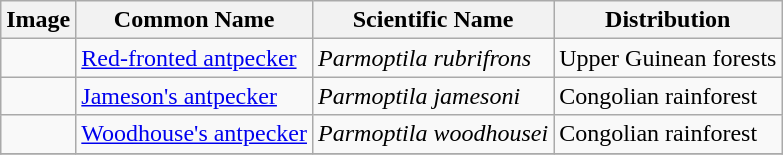<table class="wikitable">
<tr>
<th>Image</th>
<th>Common Name</th>
<th>Scientific Name</th>
<th>Distribution</th>
</tr>
<tr>
<td></td>
<td><a href='#'>Red-fronted antpecker</a></td>
<td><em>Parmoptila rubrifrons</em></td>
<td>Upper Guinean forests</td>
</tr>
<tr>
<td></td>
<td><a href='#'>Jameson's antpecker</a></td>
<td><em>Parmoptila jamesoni</em></td>
<td>Congolian rainforest</td>
</tr>
<tr>
<td></td>
<td><a href='#'>Woodhouse's antpecker</a></td>
<td><em>Parmoptila woodhousei</em></td>
<td>Congolian rainforest</td>
</tr>
<tr>
</tr>
</table>
